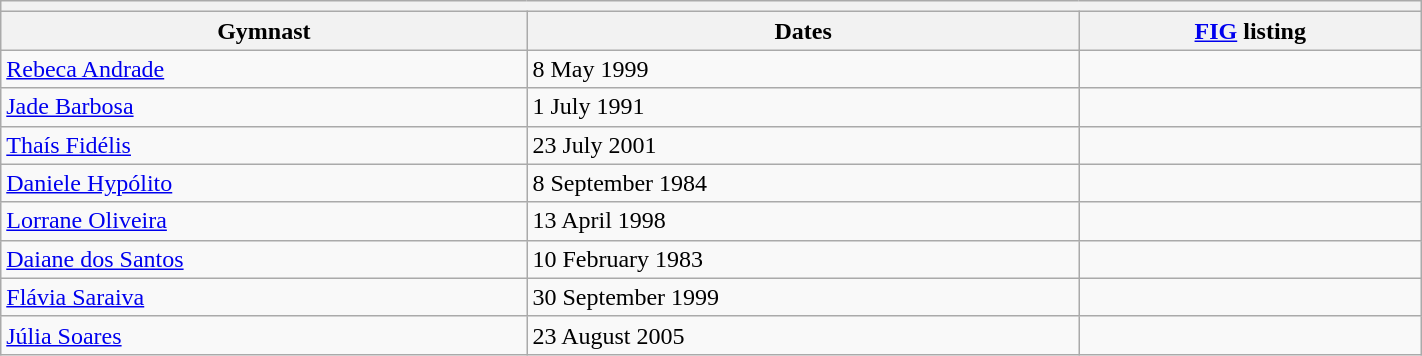<table class="wikitable mw-collapsible mw-collapsed" width="75%">
<tr>
<th colspan="3"></th>
</tr>
<tr>
<th>Gymnast</th>
<th>Dates</th>
<th><a href='#'>FIG</a> listing</th>
</tr>
<tr>
<td><a href='#'>Rebeca Andrade</a></td>
<td>8 May 1999</td>
<td></td>
</tr>
<tr>
<td><a href='#'>Jade Barbosa</a></td>
<td>1 July 1991</td>
<td></td>
</tr>
<tr>
<td><a href='#'>Thaís Fidélis</a></td>
<td>23 July 2001</td>
<td></td>
</tr>
<tr>
<td><a href='#'>Daniele Hypólito</a></td>
<td>8 September 1984</td>
<td></td>
</tr>
<tr>
<td><a href='#'>Lorrane Oliveira</a></td>
<td>13 April 1998</td>
<td></td>
</tr>
<tr>
<td><a href='#'>Daiane dos Santos</a></td>
<td>10 February 1983</td>
<td></td>
</tr>
<tr>
<td><a href='#'>Flávia Saraiva</a></td>
<td>30 September 1999</td>
<td></td>
</tr>
<tr>
<td><a href='#'>Júlia Soares</a></td>
<td>23 August 2005</td>
<td></td>
</tr>
</table>
